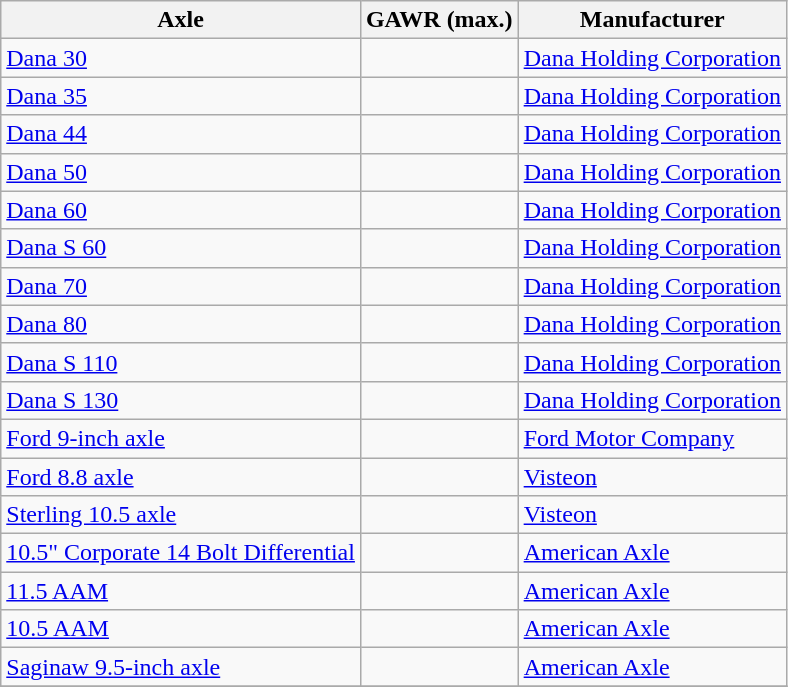<table class=wikitable>
<tr>
<th>Axle</th>
<th>GAWR (max.)</th>
<th>Manufacturer</th>
</tr>
<tr>
<td><a href='#'>Dana 30</a></td>
<td></td>
<td><a href='#'>Dana Holding Corporation</a></td>
</tr>
<tr>
<td><a href='#'>Dana 35</a></td>
<td></td>
<td><a href='#'>Dana Holding Corporation</a></td>
</tr>
<tr>
<td><a href='#'>Dana 44</a></td>
<td></td>
<td><a href='#'>Dana Holding Corporation</a></td>
</tr>
<tr>
<td><a href='#'>Dana 50</a></td>
<td></td>
<td><a href='#'>Dana Holding Corporation</a></td>
</tr>
<tr>
<td><a href='#'>Dana 60</a></td>
<td></td>
<td><a href='#'>Dana Holding Corporation</a></td>
</tr>
<tr>
<td><a href='#'>Dana S 60</a></td>
<td></td>
<td><a href='#'>Dana Holding Corporation</a></td>
</tr>
<tr>
<td><a href='#'>Dana 70</a></td>
<td></td>
<td><a href='#'>Dana Holding Corporation</a></td>
</tr>
<tr>
<td><a href='#'>Dana 80</a></td>
<td></td>
<td><a href='#'>Dana Holding Corporation</a></td>
</tr>
<tr>
<td><a href='#'>Dana S 110</a></td>
<td></td>
<td><a href='#'>Dana Holding Corporation</a></td>
</tr>
<tr>
<td><a href='#'>Dana S 130</a></td>
<td></td>
<td><a href='#'>Dana Holding Corporation</a></td>
</tr>
<tr>
<td><a href='#'>Ford 9-inch axle</a></td>
<td></td>
<td><a href='#'>Ford Motor Company</a></td>
</tr>
<tr>
<td><a href='#'>Ford 8.8 axle</a></td>
<td></td>
<td><a href='#'>Visteon</a></td>
</tr>
<tr>
<td><a href='#'>Sterling 10.5 axle</a></td>
<td></td>
<td><a href='#'>Visteon</a></td>
</tr>
<tr>
<td><a href='#'>10.5" Corporate 14 Bolt Differential</a></td>
<td></td>
<td><a href='#'>American Axle</a></td>
</tr>
<tr>
<td><a href='#'>11.5 AAM</a></td>
<td></td>
<td><a href='#'>American Axle</a></td>
</tr>
<tr>
<td><a href='#'>10.5 AAM</a></td>
<td></td>
<td><a href='#'>American Axle</a></td>
</tr>
<tr>
<td><a href='#'>Saginaw 9.5-inch axle</a></td>
<td></td>
<td><a href='#'>American Axle</a></td>
</tr>
<tr>
</tr>
</table>
